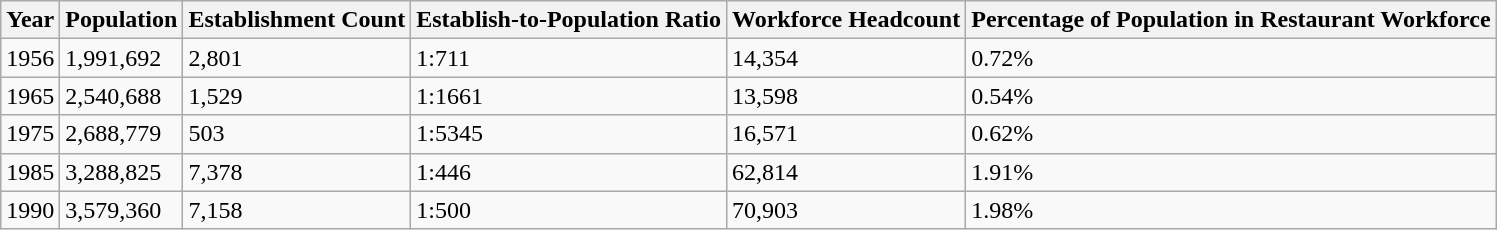<table class="wikitable">
<tr>
<th>Year</th>
<th>Population</th>
<th>Establishment Count</th>
<th>Establish-to-Population Ratio</th>
<th>Workforce Headcount</th>
<th>Percentage of Population in Restaurant Workforce</th>
</tr>
<tr>
<td>1956</td>
<td>1,991,692</td>
<td>2,801</td>
<td>1:711</td>
<td>14,354</td>
<td>0.72%</td>
</tr>
<tr>
<td>1965</td>
<td>2,540,688</td>
<td>1,529</td>
<td>1:1661</td>
<td>13,598</td>
<td>0.54%</td>
</tr>
<tr>
<td>1975</td>
<td>2,688,779</td>
<td>503</td>
<td>1:5345</td>
<td>16,571</td>
<td>0.62%</td>
</tr>
<tr>
<td>1985</td>
<td>3,288,825</td>
<td>7,378</td>
<td>1:446</td>
<td>62,814</td>
<td>1.91%</td>
</tr>
<tr>
<td>1990</td>
<td>3,579,360</td>
<td>7,158</td>
<td>1:500</td>
<td>70,903</td>
<td>1.98%</td>
</tr>
</table>
